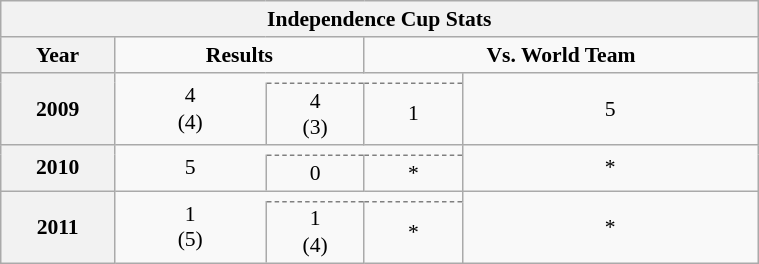<table class="wikitable" style="font-size:90%; width:40%; border:0; text-align:center; line-height:120%;">
<tr>
<th colspan="5"><strong>Independence Cup Stats</strong></th>
</tr>
<tr>
<th colspan=1><strong>Year</strong></th>
<td colspan=2><strong>Results</strong></td>
<td colspan=2><strong>Vs. World Team</strong></td>
</tr>
<tr>
<th rowspan=2><strong>2009</strong></th>
<td rowspan="2" style="border-right:0; border-right:0; width:20%;"> 4<br>(4)</td>
<td colspan="2" style="border-left:0; border-bottom:0;"></td>
<td rowspan=2>5 <br></td>
</tr>
<tr>
<td style="border-top:1px dashed gray; width:13%;">4 <br> (3)</td>
<td style="border-top:1px dashed gray; width:13%;"> 1</td>
</tr>
<tr>
<th rowspan=2><strong>2010</strong></th>
<td rowspan="2" style="border-right:0; border-right:0; width:13%;"> 5</td>
<td colspan="2" style="border-left:0; border-bottom:0;"></td>
<td rowspan=2>* <br></td>
</tr>
<tr>
<td style="border-top:1px dashed gray; width:8%;">0 </td>
<td style="border-top:1px dashed gray; width:10%;"> *</td>
</tr>
<tr>
<th rowspan=2><strong>2011</strong></th>
<td rowspan="2" style="border-right:0; border-right:0; width:20%;"> 1<br>(5)</td>
<td colspan="2" style="border-left:0; border-bottom:0;"></td>
<td rowspan=2>* <br></td>
</tr>
<tr>
<td style="border-top:1px dashed gray; width:13%;">1 <br> (4)</td>
<td style="border-top:1px dashed gray; width:10%;"> *</td>
</tr>
</table>
